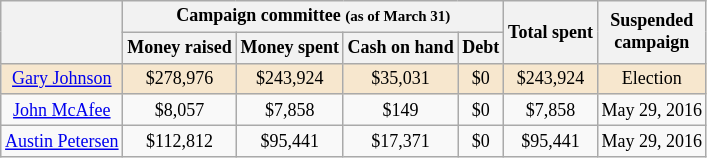<table class="wikitable sortable" style="font-size:12px; text-align: center;">
<tr>
<th rowspan="2"></th>
<th colspan="4">Campaign committee <small>(as of March 31)</small></th>
<th rowspan="2">Total spent</th>
<th rowspan="2">Suspended<br>campaign</th>
</tr>
<tr>
<th>Money raised</th>
<th>Money spent</th>
<th>Cash on hand</th>
<th>Debt</th>
</tr>
<tr style="background:#f7e7ce;">
<td data-sort-value="Johnson, Gary"><a href='#'>Gary Johnson</a></td>
<td>$278,976</td>
<td>$243,924</td>
<td>$35,031</td>
<td>$0</td>
<td>$243,924</td>
<td>Election</td>
</tr>
<tr style="background:;">
<td data-sort-value="McAfee, John"><a href='#'>John McAfee</a></td>
<td>$8,057</td>
<td>$7,858</td>
<td>$149</td>
<td>$0</td>
<td>$7,858</td>
<td>May 29, 2016</td>
</tr>
<tr style="background:;">
<td data-sort-value="Petersen, Austin"><a href='#'>Austin Petersen</a></td>
<td>$112,812</td>
<td>$95,441</td>
<td>$17,371</td>
<td>$0</td>
<td>$95,441</td>
<td>May 29, 2016</td>
</tr>
</table>
